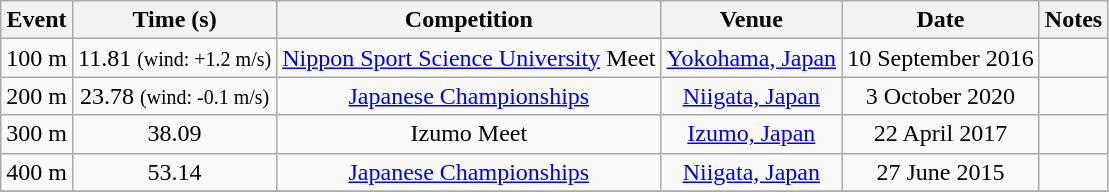<table class="wikitable" style=text-align:center>
<tr>
<th>Event</th>
<th>Time (s)</th>
<th>Competition</th>
<th>Venue</th>
<th>Date</th>
<th>Notes</th>
</tr>
<tr>
<td>100 m</td>
<td>11.81 <small>(wind: +1.2 m/s)</small></td>
<td><a href='#'>Nippon Sport Science University</a> Meet</td>
<td><a href='#'>Yokohama, Japan</a></td>
<td>10 September 2016</td>
<td></td>
</tr>
<tr>
<td>200 m</td>
<td>23.78 <small>(wind: -0.1 m/s)</small></td>
<td><a href='#'>Japanese Championships</a></td>
<td><a href='#'>Niigata, Japan</a></td>
<td>3 October 2020</td>
<td></td>
</tr>
<tr>
<td>300 m</td>
<td>38.09</td>
<td>Izumo Meet</td>
<td><a href='#'>Izumo, Japan</a></td>
<td>22 April 2017</td>
<td></td>
</tr>
<tr>
<td>400 m</td>
<td>53.14</td>
<td><a href='#'>Japanese Championships</a></td>
<td><a href='#'>Niigata, Japan</a></td>
<td>27 June 2015</td>
<td></td>
</tr>
<tr>
</tr>
</table>
